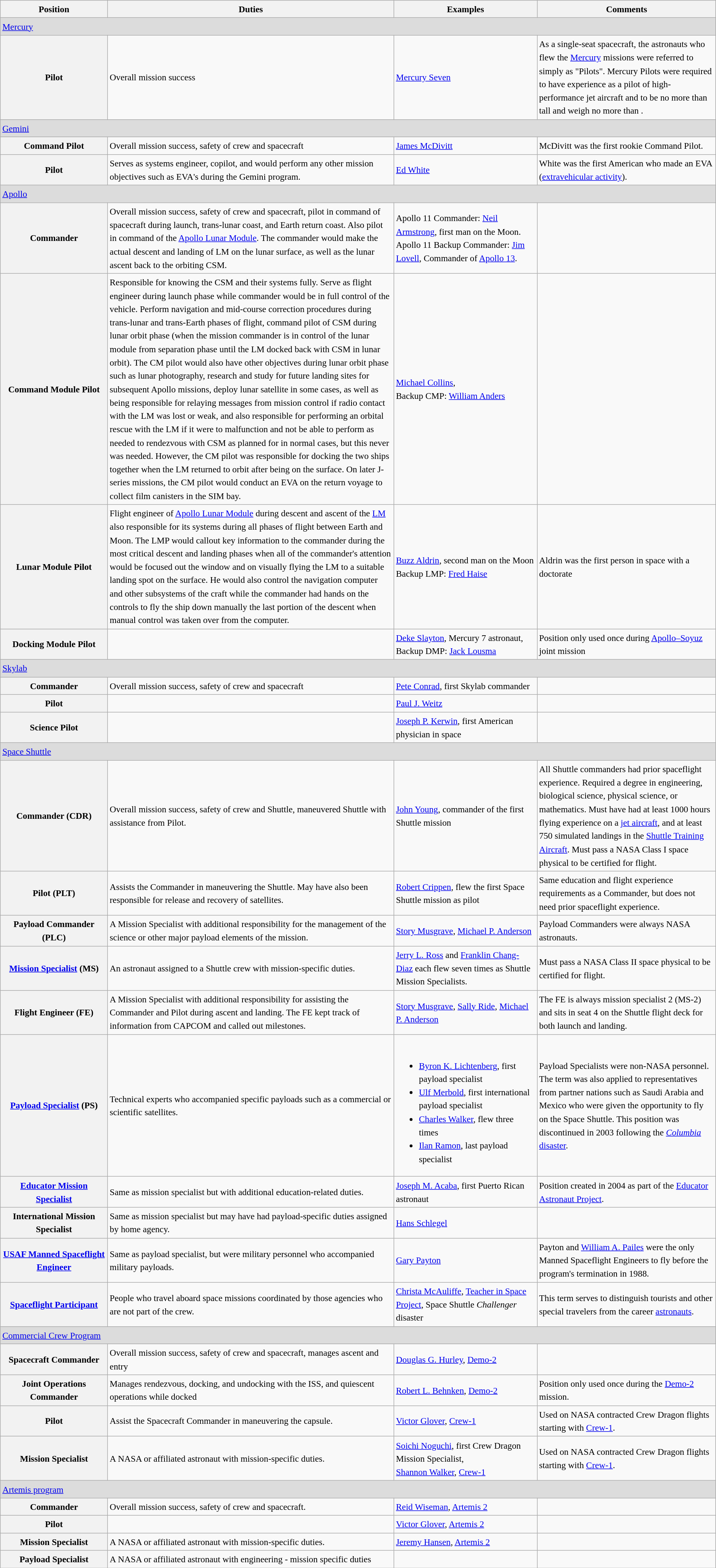<table class="wikitable sortable" style="font-size:0.97em; line-height:1.5em;">
<tr>
<th style="width:15%;">Position</th>
<th style="width:40%;">Duties</th>
<th style="width:20%;">Examples</th>
<th style="width:25%;">Comments</th>
</tr>
<tr>
<td colspan="4" style="background:Gainsboro;"><a href='#'>Mercury</a></td>
</tr>
<tr>
<th>Pilot</th>
<td>Overall mission success</td>
<td><a href='#'>Mercury Seven</a></td>
<td>As a single-seat spacecraft, the astronauts who flew the <a href='#'>Mercury</a> missions were referred to simply as "Pilots". Mercury Pilots were required to have experience as a pilot of high-performance jet aircraft and to be no more than  tall and weigh no more than .</td>
</tr>
<tr>
<td colspan="4" style="background:Gainsboro;"><a href='#'>Gemini</a></td>
</tr>
<tr>
<th>Command Pilot</th>
<td>Overall mission success, safety of crew and spacecraft</td>
<td><a href='#'>James McDivitt</a></td>
<td>McDivitt was the first rookie Command Pilot.</td>
</tr>
<tr>
<th>Pilot</th>
<td>Serves as systems engineer, copilot, and would perform any other mission objectives such as EVA's during the Gemini program.</td>
<td><a href='#'>Ed White</a></td>
<td>White was the first American who made an EVA (<a href='#'>extravehicular activity</a>).</td>
</tr>
<tr>
<td colspan="4" style="background:Gainsboro;"><a href='#'>Apollo</a></td>
</tr>
<tr>
<th>Commander</th>
<td>Overall mission success, safety of crew and spacecraft, pilot in command of spacecraft during launch, trans-lunar coast, and Earth return coast. Also pilot in command of the <a href='#'>Apollo Lunar Module</a>. The commander would make the actual descent and landing of LM on the lunar surface, as well as the lunar ascent back to the orbiting CSM.</td>
<td>Apollo 11 Commander: <a href='#'>Neil Armstrong</a>, first man on the Moon.<br>Apollo 11 Backup Commander:  <a href='#'>Jim Lovell</a>, Commander of <a href='#'>Apollo 13</a>.</td>
<td></td>
</tr>
<tr>
<th>Command Module Pilot</th>
<td>Responsible for knowing the CSM and their systems fully. Serve as flight engineer during launch phase while commander would be in full control of the vehicle. Perform navigation and mid-course correction procedures during trans-lunar and trans-Earth phases of flight, command pilot of CSM during lunar orbit phase (when the mission commander is in control of the lunar module from separation phase until the LM docked back with CSM in lunar orbit). The CM pilot would also have other objectives during lunar orbit phase such as lunar photography, research and study for future landing sites for subsequent Apollo missions, deploy lunar satellite in some cases, as well as being responsible for relaying messages from mission control if radio contact with the LM was lost or weak, and also responsible for performing an orbital rescue with the LM if it were to malfunction and not be able to perform as needed to rendezvous with CSM as planned for in normal cases, but this never was needed. However, the CM pilot was responsible for docking the two ships together when the LM returned to orbit after being on the surface. On later J-series missions, the CM pilot would conduct an EVA on the return voyage to collect film canisters in the SIM bay.</td>
<td><a href='#'>Michael Collins</a>,<br>Backup CMP: <a href='#'>William Anders</a></td>
<td></td>
</tr>
<tr>
<th>Lunar Module Pilot</th>
<td>Flight engineer of <a href='#'>Apollo Lunar Module</a> during descent and ascent of the <a href='#'>LM</a> also responsible for its systems during all phases of flight between Earth and Moon. The LMP would callout key information to the commander during the most critical descent and landing phases when all of the commander's attention would be focused out the window and on visually flying the LM to a suitable landing spot on the surface. He would also control the navigation computer and other subsystems of the craft while the commander had hands on the controls to fly the ship down manually the last portion of the descent when manual control was taken over from the computer.</td>
<td><a href='#'>Buzz Aldrin</a>, second man on the Moon<br>Backup LMP: <a href='#'>Fred Haise</a></td>
<td>Aldrin was the first person in space with a doctorate</td>
</tr>
<tr>
<th>Docking Module Pilot</th>
<td></td>
<td><a href='#'>Deke Slayton</a>, Mercury 7 astronaut, <br>Backup DMP: <a href='#'>Jack Lousma</a></td>
<td>Position only used once during <a href='#'>Apollo–Soyuz</a> joint mission</td>
</tr>
<tr>
<td colspan="4" style="background:Gainsboro;"><a href='#'>Skylab</a></td>
</tr>
<tr>
<th>Commander</th>
<td>Overall mission success, safety of crew and spacecraft</td>
<td><a href='#'>Pete Conrad</a>, first Skylab commander</td>
<td></td>
</tr>
<tr>
<th>Pilot</th>
<td></td>
<td><a href='#'>Paul J. Weitz</a></td>
<td></td>
</tr>
<tr>
<th>Science Pilot</th>
<td></td>
<td><a href='#'>Joseph P. Kerwin</a>, first American physician in space</td>
<td></td>
</tr>
<tr>
<td colspan="4" style="background:Gainsboro;"><a href='#'>Space Shuttle</a></td>
</tr>
<tr>
<th>Commander (CDR)</th>
<td> Overall mission success, safety of crew and Shuttle, maneuvered Shuttle with assistance from Pilot.</td>
<td><a href='#'>John Young</a>, commander of the first Shuttle mission</td>
<td>All Shuttle commanders had prior spaceflight experience. Required a degree in engineering, biological science, physical science, or mathematics. Must have had at least 1000 hours flying experience on a <a href='#'>jet aircraft</a>, and at least 750 simulated landings in the <a href='#'>Shuttle Training Aircraft</a>. Must pass a NASA Class I space physical to be certified for flight.</td>
</tr>
<tr>
<th>Pilot (PLT)</th>
<td> Assists the Commander in maneuvering the Shuttle. May have also been responsible for release and recovery of satellites.</td>
<td><a href='#'>Robert Crippen</a>, flew the first Space Shuttle mission as pilot</td>
<td>Same education and flight experience requirements as a Commander, but does not need prior spaceflight experience.</td>
</tr>
<tr>
<th>Payload Commander (PLC)</th>
<td> A Mission Specialist with additional responsibility for the management of the science or other major payload elements of the mission.</td>
<td><a href='#'>Story Musgrave</a>, <a href='#'>Michael P. Anderson</a></td>
<td>Payload Commanders were always NASA astronauts.</td>
</tr>
<tr>
<th><a href='#'>Mission Specialist</a> (MS)</th>
<td>An astronaut assigned to a Shuttle crew with mission-specific duties.</td>
<td><a href='#'>Jerry L. Ross</a> and <a href='#'>Franklin Chang-Diaz</a> each flew seven times as Shuttle Mission Specialists.</td>
<td>Must pass a NASA Class II space physical to be certified for flight.</td>
</tr>
<tr>
<th>Flight Engineer (FE)</th>
<td>A Mission Specialist with additional responsibility for assisting the Commander and Pilot during ascent and landing. The FE kept track of information from CAPCOM and called out milestones.</td>
<td><a href='#'>Story Musgrave</a>, <a href='#'>Sally Ride</a>, <a href='#'>Michael P. Anderson</a></td>
<td>The FE is always mission specialist 2 (MS-2) and sits in seat 4 on the Shuttle flight deck for both launch and landing.</td>
</tr>
<tr>
<th><a href='#'>Payload Specialist</a> (PS)</th>
<td>Technical experts who accompanied specific payloads such as a commercial or scientific satellites.</td>
<td><br><ul><li><a href='#'>Byron K. Lichtenberg</a>, first payload specialist</li><li><a href='#'>Ulf Merbold</a>, first international payload specialist</li><li><a href='#'>Charles Walker</a>, flew three times</li><li><a href='#'>Ilan Ramon</a>, last payload specialist</li></ul></td>
<td>Payload Specialists were non-NASA personnel. The term was also applied to representatives from partner nations such as Saudi Arabia and Mexico who were given the opportunity to fly on the Space Shuttle. This position was discontinued in 2003 following the <a href='#'><em>Columbia</em> disaster</a>.</td>
</tr>
<tr>
<th><a href='#'>Educator Mission Specialist</a></th>
<td>Same as mission specialist but with additional education-related duties.</td>
<td><a href='#'>Joseph M. Acaba</a>, first Puerto Rican astronaut</td>
<td>Position created in 2004 as part of the <a href='#'>Educator Astronaut Project</a>.</td>
</tr>
<tr>
<th>International Mission Specialist</th>
<td>Same as mission specialist but may have had payload-specific duties assigned by home agency.</td>
<td><a href='#'>Hans Schlegel</a></td>
<td></td>
</tr>
<tr>
<th><a href='#'>USAF Manned Spaceflight Engineer</a></th>
<td>Same as payload specialist, but were military personnel who accompanied military payloads.</td>
<td><a href='#'>Gary Payton</a></td>
<td>Payton and <a href='#'>William A. Pailes</a> were the only Manned Spaceflight Engineers to fly before the program's termination in 1988.</td>
</tr>
<tr>
<th><a href='#'>Spaceflight Participant</a></th>
<td>People who travel aboard space missions coordinated by those agencies who are not part of the crew.</td>
<td><a href='#'>Christa McAuliffe</a>, <a href='#'>Teacher in Space Project</a>, Space Shuttle <em>Challenger</em> disaster</td>
<td>This term serves to distinguish tourists and other special travelers from the career <a href='#'>astronauts</a>.</td>
</tr>
<tr>
<td colspan="4" style="background:Gainsboro;"><a href='#'>Commercial Crew Program</a></td>
</tr>
<tr>
<th>Spacecraft Commander</th>
<td>Overall mission success, safety of crew and spacecraft, manages ascent and entry</td>
<td><a href='#'>Douglas G. Hurley</a>, <a href='#'>Demo-2</a></td>
<td></td>
</tr>
<tr>
<th>Joint Operations Commander</th>
<td>Manages rendezvous, docking, and undocking with the ISS, and quiescent operations while docked</td>
<td><a href='#'>Robert L. Behnken</a>, <a href='#'>Demo-2</a></td>
<td>Position only used once during the <a href='#'>Demo-2</a> mission.</td>
</tr>
<tr>
<th>Pilot</th>
<td>Assist the Spacecraft Commander in maneuvering the capsule.</td>
<td><a href='#'>Victor Glover</a>, <a href='#'>Crew-1</a></td>
<td>Used on NASA contracted Crew Dragon flights starting with <a href='#'>Crew-1</a>.</td>
</tr>
<tr>
<th>Mission Specialist</th>
<td>A NASA or affiliated astronaut with mission-specific duties.</td>
<td><a href='#'>Soichi Noguchi</a>, first Crew Dragon Mission Specialist,<br><a href='#'>Shannon Walker</a>, <a href='#'>Crew-1</a></td>
<td>Used on NASA contracted Crew Dragon flights starting with <a href='#'>Crew-1</a>.</td>
</tr>
<tr>
<td colspan="4" style="background:Gainsboro;"><a href='#'>Artemis program</a></td>
</tr>
<tr>
<th>Commander</th>
<td>Overall mission success, safety of crew and spacecraft.</td>
<td><a href='#'>Reid Wiseman</a>, <a href='#'>Artemis 2</a></td>
<td></td>
</tr>
<tr>
<th>Pilot</th>
<td></td>
<td><a href='#'>Victor Glover</a>, <a href='#'>Artemis 2</a></td>
<td></td>
</tr>
<tr>
<th>Mission Specialist</th>
<td>A NASA or affiliated astronaut with mission-specific duties.</td>
<td><a href='#'>Jeremy Hansen</a>, <a href='#'>Artemis 2</a></td>
<td></td>
</tr>
<tr>
<th>Payload Specialist</th>
<td>A NASA or affiliated astronaut with engineering - mission specific duties</td>
<td></td>
<td></td>
</tr>
</table>
